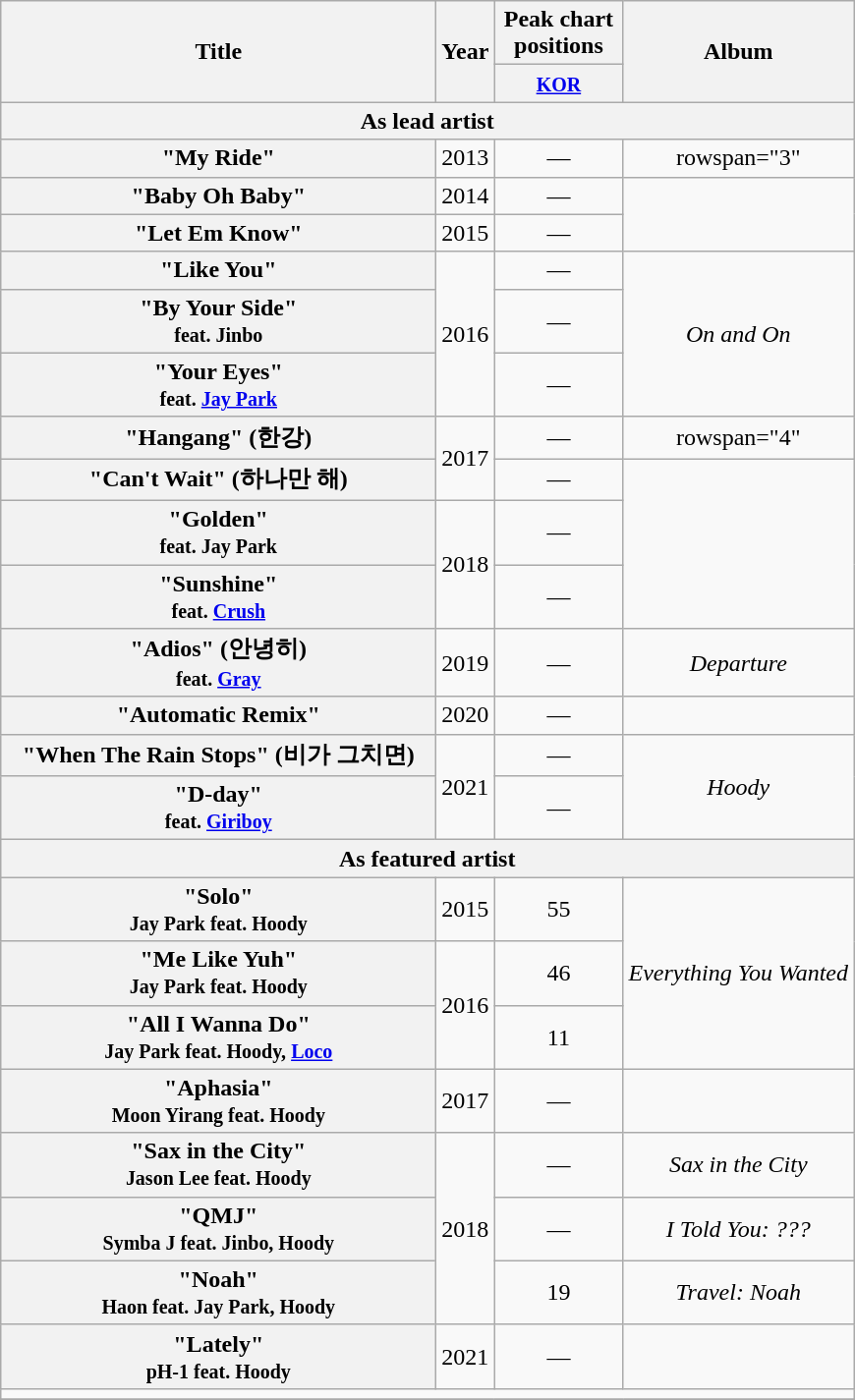<table class="wikitable plainrowheaders" style="text-align:center;">
<tr>
<th rowspan="2" scope="col"  style="width:18em;">Title</th>
<th rowspan="2" scope="col">Year</th>
<th colspan="1" scope="col" style="width:5em;">Peak chart positions</th>
<th rowspan="2">Album</th>
</tr>
<tr>
<th><small><a href='#'>KOR</a></small><br></th>
</tr>
<tr>
<th colspan="4">As lead artist</th>
</tr>
<tr>
<th scope="row">"My Ride"</th>
<td>2013</td>
<td>—</td>
<td>rowspan="3" </td>
</tr>
<tr>
<th scope="row">"Baby Oh Baby"</th>
<td>2014</td>
<td>—</td>
</tr>
<tr>
<th scope="row">"Let Em Know"</th>
<td>2015</td>
<td>—</td>
</tr>
<tr>
<th scope="row">"Like You"</th>
<td rowspan="3">2016</td>
<td>—</td>
<td rowspan="3"><em>On and On</em></td>
</tr>
<tr>
<th scope="row">"By Your Side"<br><small>feat. Jinbo</small></th>
<td>—</td>
</tr>
<tr>
<th scope="row">"Your Eyes"<br><small>feat. <a href='#'>Jay Park</a></small></th>
<td>—</td>
</tr>
<tr>
<th scope="row">"Hangang" (한강)</th>
<td rowspan="2">2017</td>
<td>—</td>
<td>rowspan="4" </td>
</tr>
<tr>
<th scope="row">"Can't Wait" (하나만 해)</th>
<td>—</td>
</tr>
<tr>
<th scope="row">"Golden"<br><small>feat. Jay Park</small></th>
<td rowspan="2">2018</td>
<td>—</td>
</tr>
<tr>
<th scope="row">"Sunshine"<br><small>feat. <a href='#'>Crush</a></small></th>
<td>—</td>
</tr>
<tr>
<th scope="row">"Adios" (안녕히)<br><small>feat. <a href='#'>Gray</a></small></th>
<td>2019</td>
<td>—</td>
<td rowspan="1"><em>Departure</em></td>
</tr>
<tr>
<th scope="row">"Automatic Remix"<br></th>
<td>2020</td>
<td>—</td>
<td></td>
</tr>
<tr>
<th scope="row">"When The Rain Stops" (비가 그치면)</th>
<td rowspan="2">2021</td>
<td>—</td>
<td rowspan="2"><em>Hoody</em></td>
</tr>
<tr>
<th scope="row">"D-day"<br><small>feat. <a href='#'>Giriboy</a></small></th>
<td>—</td>
</tr>
<tr>
<th colspan="4">As featured artist</th>
</tr>
<tr>
<th scope="row">"Solo"<br><small>Jay Park feat. Hoody</small></th>
<td>2015</td>
<td>55</td>
<td rowspan="3"><em>Everything You Wanted</em></td>
</tr>
<tr>
<th scope="row">"Me Like Yuh"<br><small>Jay Park feat. Hoody</small></th>
<td rowspan="2">2016</td>
<td>46</td>
</tr>
<tr>
<th scope="row">"All I Wanna Do"<br><small>Jay Park feat. Hoody, <a href='#'>Loco</a></small></th>
<td>11</td>
</tr>
<tr>
<th scope="row">"Aphasia"<br><small>Moon Yirang feat. Hoody</small></th>
<td>2017</td>
<td>—</td>
<td></td>
</tr>
<tr>
<th scope="row">"Sax in the City"<br><small>Jason Lee feat. Hoody</small></th>
<td rowspan="3">2018</td>
<td>—</td>
<td><em>Sax in the City</em></td>
</tr>
<tr>
<th scope="row">"QMJ"<br><small>Symba J feat. Jinbo, Hoody</small></th>
<td>—</td>
<td><em>I Told You: ???</em></td>
</tr>
<tr>
<th scope="row">"Noah"<br><small>Haon feat. Jay Park, Hoody</small></th>
<td>19</td>
<td><em>Travel: Noah</em></td>
</tr>
<tr>
<th scope="row">"Lately"<br><small>pH-1 feat. Hoody</small></th>
<td>2021</td>
<td>—</td>
<td></td>
</tr>
<tr>
<td colspan="4"></td>
</tr>
<tr>
</tr>
</table>
